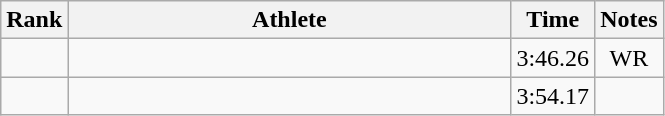<table class="wikitable" style="text-align:center">
<tr>
<th>Rank</th>
<th Style="width:18em">Athlete</th>
<th>Time</th>
<th>Notes</th>
</tr>
<tr>
<td></td>
<td style="text-align:left"></td>
<td>3:46.26</td>
<td>WR</td>
</tr>
<tr>
<td></td>
<td style="text-align:left"></td>
<td>3:54.17</td>
<td></td>
</tr>
</table>
